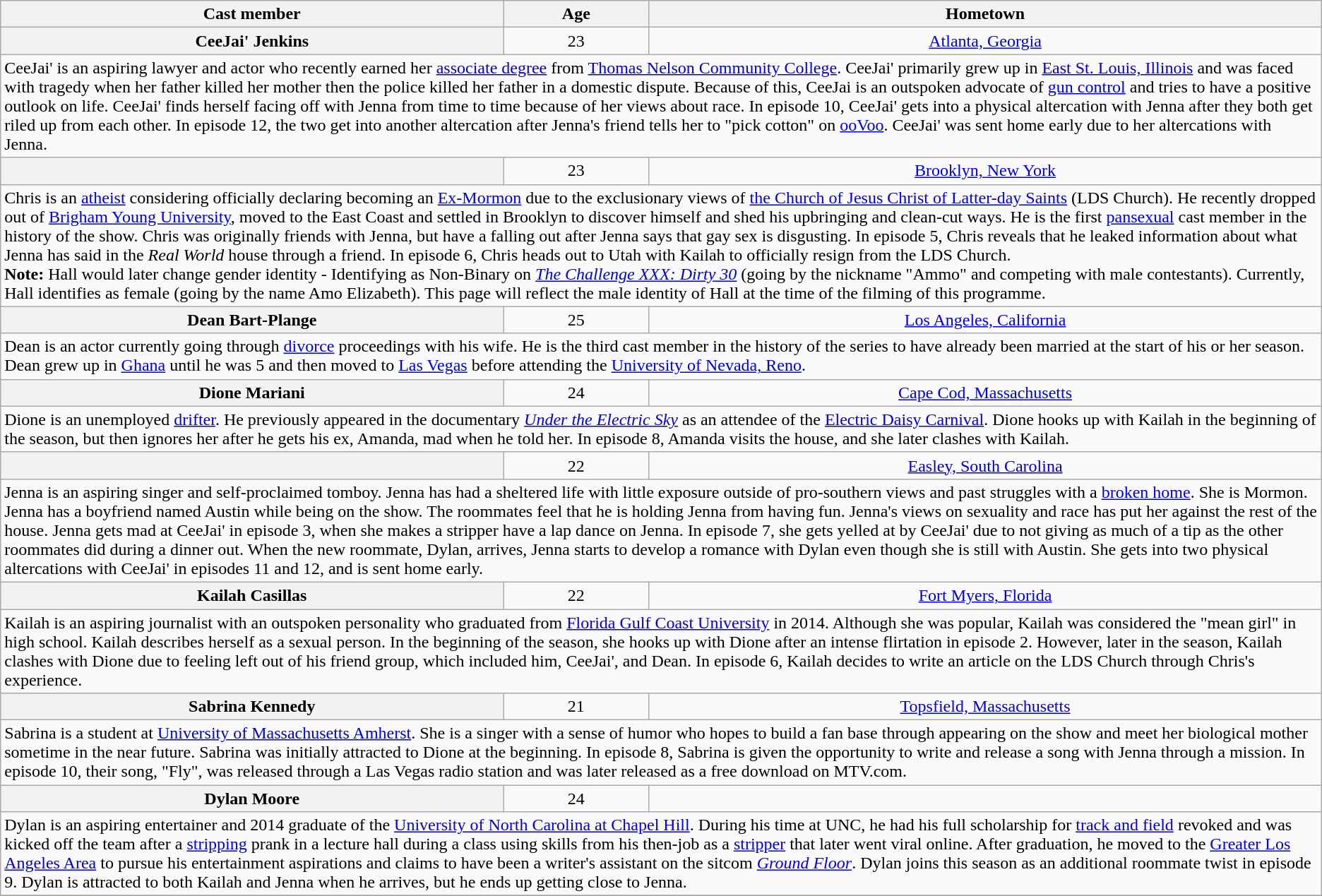<table class="wikitable sortable" style="text-align:center">
<tr>
<th scope="col">Cast member</th>
<th scope="col">Age</th>
<th scope="col">Hometown</th>
</tr>
<tr>
<th scope="row">CeeJai' Jenkins</th>
<td>23</td>
<td><a href='#'>Atlanta, Georgia</a></td>
</tr>
<tr class="expand-child">
<td colspan="3" align="left">CeeJai' is an aspiring lawyer and actor who recently earned her <a href='#'>associate degree</a> from <a href='#'>Thomas Nelson Community College</a>. CeeJai' primarily grew up in <a href='#'>East St. Louis, Illinois</a> and was faced with tragedy when her father killed her mother then the police killed her father in a domestic dispute. Because of this, CeeJai is an outspoken advocate of <a href='#'>gun control</a> and tries to have a positive outlook on life. CeeJai' finds herself facing off with Jenna from time to time because of her views about race. In episode 10, CeeJai' gets into a physical altercation with Jenna after they both get riled up from each other. In episode 12, the two get into another altercation after Jenna's friend tells her to "pick cotton" on <a href='#'>ooVoo</a>. CeeJai' was sent home early due to her altercations with Jenna.</td>
</tr>
<tr>
<th scope="row"></th>
<td>23</td>
<td><a href='#'>Brooklyn, New York</a></td>
</tr>
<tr class="expand-child">
<td colspan="3" align="left">Chris is an <a href='#'>atheist</a> considering officially declaring becoming an <a href='#'>Ex-Mormon</a> due to the exclusionary views of <a href='#'>the Church of Jesus Christ of Latter-day Saints</a> (LDS Church). He recently dropped out of <a href='#'>Brigham Young University</a>, moved to the East Coast and settled in Brooklyn to discover himself and shed his upbringing and clean-cut ways. He is the first <a href='#'>pansexual</a> cast member in the history of the show. Chris was originally friends with Jenna, but have a falling out after Jenna says that gay sex is disgusting. In episode 5, Chris reveals that he leaked information about what Jenna has said in the <em>Real World</em> house through a friend. In episode 6, Chris heads out to Utah with Kailah to officially resign from the LDS Church.<br><strong>Note:</strong> Hall would later change gender identity - Identifying as Non-Binary on <em><a href='#'>The Challenge XXX: Dirty 30</a></em> (going by the nickname "Ammo" and competing with male contestants). Currently, Hall identifies as female (going by the name Amo Elizabeth). This page will reflect the male identity of Hall at the time of the filming of this programme.</td>
</tr>
<tr>
<th scope="row">Dean Bart-Plange</th>
<td>25</td>
<td><a href='#'>Los Angeles, California</a></td>
</tr>
<tr class="expand-child">
<td colspan="3" align="left">Dean is an actor currently going through <a href='#'>divorce</a> proceedings with his wife. He is the third cast member in the history of the series to have already been married at the start of his or her season. Dean grew up in <a href='#'>Ghana</a> until he was 5 and then moved to <a href='#'>Las Vegas</a> before attending the <a href='#'>University of Nevada, Reno</a>.</td>
</tr>
<tr>
<th scope="row">Dione Mariani</th>
<td>24</td>
<td><a href='#'>Cape Cod, Massachusetts</a></td>
</tr>
<tr class="expand-child">
<td colspan="3" align="left">Dione is an unemployed <a href='#'>drifter</a>. He previously appeared in the documentary <em><a href='#'>Under the Electric Sky</a></em> as an attendee of the <a href='#'>Electric Daisy Carnival</a>. Dione hooks up with Kailah in the beginning of the season, but then ignores her after he gets his ex, Amanda, mad when he told her. In episode 8, Amanda visits the house, and she later clashes with Kailah.</td>
</tr>
<tr>
<th scope="row"></th>
<td>22</td>
<td><a href='#'>Easley, South Carolina</a></td>
</tr>
<tr class="expand-child">
<td colspan="3" align="left">Jenna is an aspiring singer and self-proclaimed tomboy. Jenna has had a sheltered life with little exposure outside of pro-southern views and past struggles with a <a href='#'>broken home</a>. She is Mormon. Jenna has a boyfriend named Austin while being on the show. The roommates feel that he is holding Jenna from having fun. Jenna's views on sexuality and race has put her against the rest of the house. Jenna gets mad at CeeJai' in episode 3, when she makes a stripper have a lap dance on Jenna. In episode 7, she gets yelled at by CeeJai' due to not giving as much of a tip as the other roommates did during a dinner out. When the new roommate, Dylan, arrives, Jenna starts to develop a romance with Dylan even though she is still with Austin. She gets into two physical altercations with CeeJai' in episodes 11 and 12, and is sent home early.</td>
</tr>
<tr>
<th scope="row">Kailah Casillas</th>
<td>22</td>
<td><a href='#'>Fort Myers, Florida</a></td>
</tr>
<tr class="expand-child">
<td colspan="3" align="left">Kailah is an aspiring journalist with an outspoken personality who graduated from <a href='#'>Florida Gulf Coast University</a> in 2014. Although she was popular, Kailah was considered the "mean girl" in high school. Kailah describes herself as a sexual person. In the beginning of the season, she hooks up with Dione after an intense flirtation in episode 2. However, later in the season, Kailah clashes with Dione due to feeling left out of his friend group, which included him, CeeJai', and Dean. In episode 6, Kailah decides to write an article on the LDS Church through Chris's experience.</td>
</tr>
<tr>
<th scope="row">Sabrina Kennedy</th>
<td>21</td>
<td><a href='#'>Topsfield, Massachusetts</a></td>
</tr>
<tr class="expand-child">
<td colspan="3" align="left">Sabrina is a student at <a href='#'>University of Massachusetts Amherst</a>. She is a singer with a sense of humor who hopes to build a fan base through appearing on the show and meet her biological mother sometime in the near future. Sabrina was initially attracted to Dione at the beginning. In episode 8, Sabrina is given the opportunity to write and release a song with Jenna through a mission. In episode 10, their song, "Fly", was released through a Las Vegas radio station and was later released as a free download on MTV.com.</td>
</tr>
<tr>
<th scope="row">Dylan Moore</th>
<td>24</td>
<td></td>
</tr>
<tr class="expand-child">
<td colspan="3" align="left">Dylan is an aspiring entertainer and 2014 graduate of the <a href='#'>University of North Carolina at Chapel Hill</a>. During his time at UNC, he had his full scholarship for <a href='#'>track and field</a> revoked and was kicked off the team after a <a href='#'>stripping</a> prank in a lecture hall during a class using skills from his then-job as a <a href='#'>stripper</a> that later went viral online. After graduation, he moved to the <a href='#'>Greater Los Angeles Area</a> to pursue his entertainment aspirations and claims to have been a writer's assistant on the sitcom <em><a href='#'>Ground Floor</a></em>. Dylan joins this season as an additional roommate twist in episode 9. Dylan is attracted to both Kailah and Jenna when he arrives, but he ends up getting close to Jenna.</td>
</tr>
<tr>
</tr>
</table>
